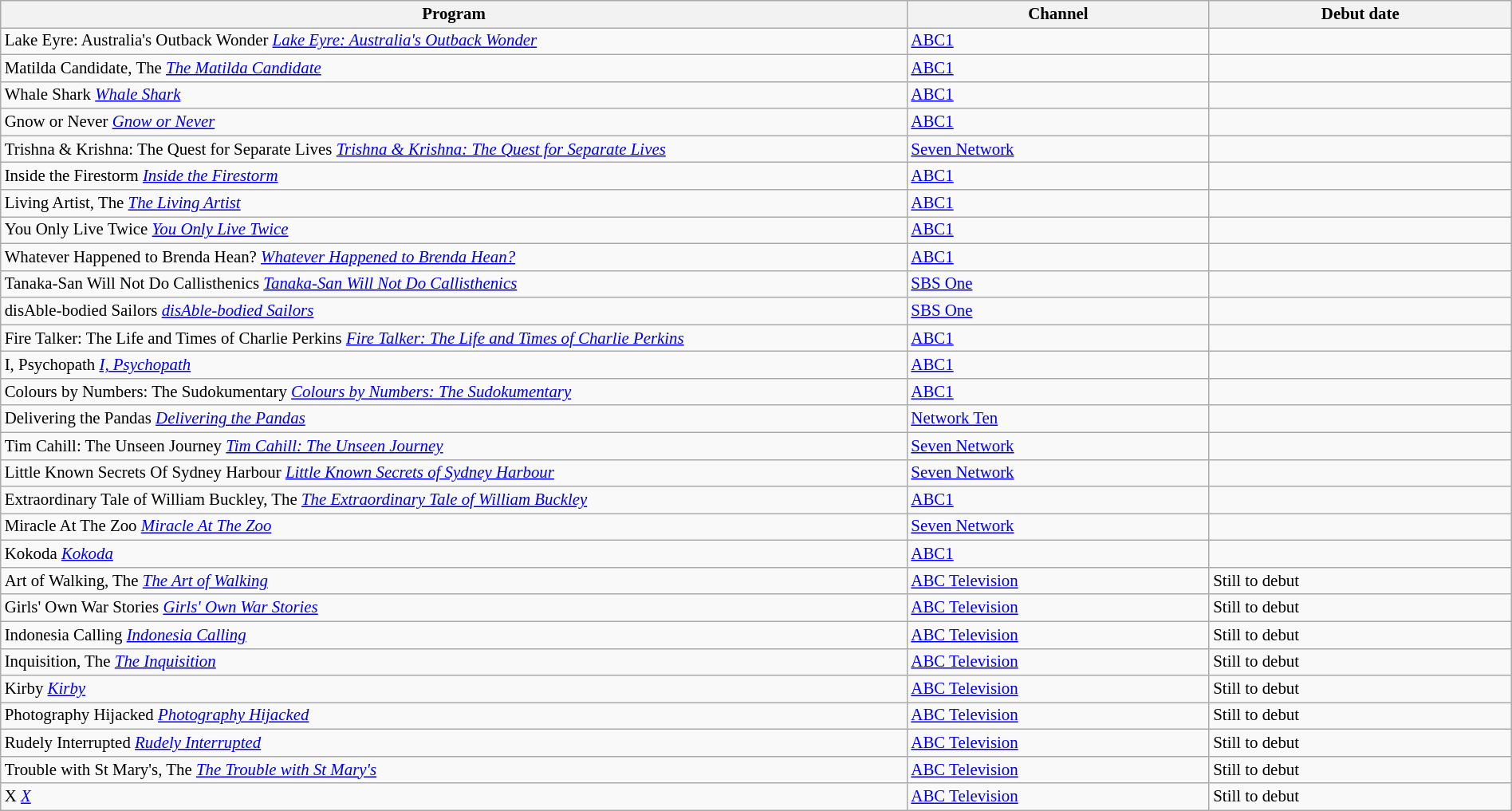<table class="wikitable sortable" width="100%" style="font-size:87%;">
<tr bgcolor="#efefef">
<th width=60%>Program</th>
<th width=20%>Channel</th>
<th width=20%>Debut date</th>
</tr>
<tr>
<td><span>Lake Eyre: Australia's Outback Wonder</span> <em><a href='#'>Lake Eyre: Australia's Outback Wonder</a></em></td>
<td><a href='#'>ABC1</a></td>
<td></td>
</tr>
<tr>
<td><span>Matilda Candidate, The</span> <em><a href='#'>The Matilda Candidate</a></em></td>
<td><a href='#'>ABC1</a></td>
<td></td>
</tr>
<tr>
<td><span>Whale Shark</span> <em><a href='#'>Whale Shark</a></em></td>
<td><a href='#'>ABC1</a></td>
<td></td>
</tr>
<tr>
<td><span>Gnow or Never</span> <em><a href='#'>Gnow or Never</a></em></td>
<td><a href='#'>ABC1</a></td>
<td></td>
</tr>
<tr>
<td><span>Trishna & Krishna: The Quest for Separate Lives</span> <em><a href='#'>Trishna & Krishna: The Quest for Separate Lives</a></em></td>
<td><a href='#'>Seven Network</a></td>
<td></td>
</tr>
<tr>
<td><span>Inside the Firestorm</span> <em><a href='#'>Inside the Firestorm</a></em></td>
<td><a href='#'>ABC1</a></td>
<td></td>
</tr>
<tr>
<td><span>Living Artist, The</span> <em><a href='#'>The Living Artist</a></em></td>
<td><a href='#'>ABC1</a></td>
<td></td>
</tr>
<tr>
<td><span>You Only Live Twice</span> <em><a href='#'>You Only Live Twice</a></em></td>
<td><a href='#'>ABC1</a></td>
<td></td>
</tr>
<tr>
<td><span>Whatever Happened to Brenda Hean?</span> <em><a href='#'>Whatever Happened to Brenda Hean?</a></em></td>
<td><a href='#'>ABC1</a></td>
<td></td>
</tr>
<tr>
<td><span>Tanaka-San Will Not Do Callisthenics</span> <em><a href='#'>Tanaka-San Will Not Do Callisthenics</a></em></td>
<td><a href='#'>SBS One</a></td>
<td></td>
</tr>
<tr>
<td><span>disAble-bodied Sailors</span> <em><a href='#'>disAble-bodied Sailors</a></em></td>
<td><a href='#'>SBS One</a></td>
<td></td>
</tr>
<tr>
<td><span>Fire Talker: The Life and Times of Charlie Perkins</span> <em><a href='#'>Fire Talker: The Life and Times of Charlie Perkins</a></em></td>
<td><a href='#'>ABC1</a></td>
<td></td>
</tr>
<tr>
<td><span>I, Psychopath</span> <em><a href='#'>I, Psychopath</a></em></td>
<td><a href='#'>ABC1</a></td>
<td></td>
</tr>
<tr>
<td><span>Colours by Numbers: The Sudokumentary</span> <em><a href='#'>Colours by Numbers: The Sudokumentary</a></em></td>
<td><a href='#'>ABC1</a></td>
<td></td>
</tr>
<tr>
<td><span>Delivering the Pandas</span> <em><a href='#'>Delivering the Pandas</a></em></td>
<td><a href='#'>Network Ten</a></td>
<td></td>
</tr>
<tr>
<td><span>Tim Cahill: The Unseen Journey</span> <em><a href='#'>Tim Cahill: The Unseen Journey</a></em></td>
<td><a href='#'>Seven Network</a></td>
<td></td>
</tr>
<tr>
<td><span>Little Known Secrets Of Sydney Harbour</span> <em><a href='#'>Little Known Secrets of Sydney Harbour</a></em></td>
<td><a href='#'>Seven Network</a></td>
<td></td>
</tr>
<tr>
<td><span>Extraordinary Tale of William Buckley, The</span> <em><a href='#'>The Extraordinary Tale of William Buckley</a></em></td>
<td><a href='#'>ABC1</a></td>
<td></td>
</tr>
<tr>
<td><span>Miracle At The Zoo</span> <em><a href='#'>Miracle At The Zoo</a></em></td>
<td><a href='#'>Seven Network</a></td>
<td></td>
</tr>
<tr>
<td><span>Kokoda</span> <em><a href='#'>Kokoda</a></em></td>
<td><a href='#'>ABC1</a></td>
<td></td>
</tr>
<tr>
<td><span>Art of Walking, The</span> <em><a href='#'>The Art of Walking</a></em></td>
<td><a href='#'>ABC Television</a></td>
<td>Still to debut</td>
</tr>
<tr>
<td><span>Girls' Own War Stories</span> <em><a href='#'>Girls' Own War Stories</a></em></td>
<td><a href='#'>ABC Television</a></td>
<td>Still to debut</td>
</tr>
<tr>
<td><span>Indonesia Calling</span> <em><a href='#'>Indonesia Calling</a></em></td>
<td><a href='#'>ABC Television</a></td>
<td>Still to debut</td>
</tr>
<tr>
<td><span>Inquisition, The</span> <em><a href='#'>The Inquisition</a></em></td>
<td><a href='#'>ABC Television</a></td>
<td>Still to debut</td>
</tr>
<tr>
<td><span>Kirby</span> <em><a href='#'>Kirby</a></em></td>
<td><a href='#'>ABC Television</a></td>
<td>Still to debut</td>
</tr>
<tr>
<td><span>Photography Hijacked</span> <em><a href='#'>Photography Hijacked</a></em></td>
<td><a href='#'>ABC Television</a></td>
<td>Still to debut</td>
</tr>
<tr>
<td><span>Rudely Interrupted</span> <em><a href='#'>Rudely Interrupted</a></em></td>
<td><a href='#'>ABC Television</a></td>
<td>Still to debut</td>
</tr>
<tr>
<td><span>Trouble with St Mary's, The</span> <em><a href='#'>The Trouble with St Mary's</a></em></td>
<td><a href='#'>ABC Television</a></td>
<td>Still to debut</td>
</tr>
<tr>
<td><span>X</span> <em><a href='#'>X</a></em></td>
<td><a href='#'>ABC Television</a></td>
<td>Still to debut</td>
</tr>
</table>
